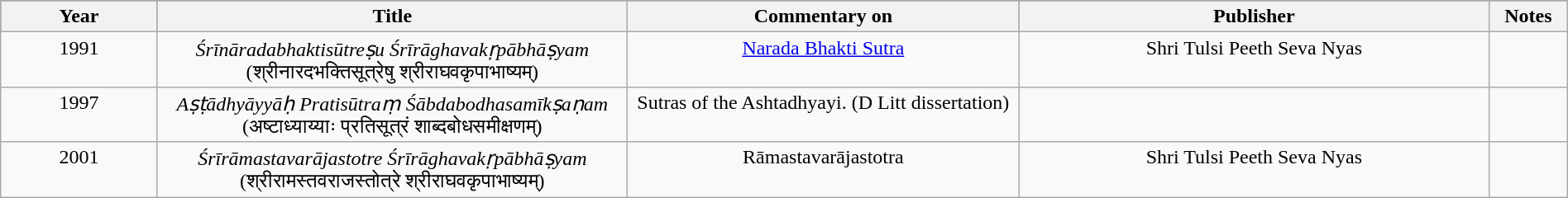<table class="wikitable sortable" align="center" style="text-align:center;clear:both;" width="100%">
<tr align="center" bgcolor="#696969">
<th scope="col" width="10%"><div>Year</div></th>
<th scope="col" width="30%"><div>Title</div></th>
<th scope="col" width="25%"><div>Commentary on</div></th>
<th scope="col" width="30%"><div>Publisher</div></th>
<th scope="col" class="unsortable" align="center" width="5%">Notes</th>
</tr>
<tr valign="top">
<td>1991</td>
<td><em>Śrīnāradabhaktisūtreṣu Śrīrāghavakṛpābhāṣyam</em> (श्रीनारदभक्तिसूत्रेषु श्रीराघवकृपाभाष्यम्)</td>
<td><a href='#'>Narada Bhakti Sutra</a></td>
<td>Shri Tulsi Peeth Seva Nyas</td>
<td></td>
</tr>
<tr valign="top">
<td>1997</td>
<td><em>Aṣṭādhyāyyāḥ Pratisūtraṃ Śābdabodhasamīkṣaṇam</em> (अष्टाध्याय्याः प्रतिसूत्रं शाब्दबोधसमीक्षणम्)</td>
<td>Sutras of the Ashtadhyayi. (D Litt dissertation)</td>
<td></td>
<td></td>
</tr>
<tr valign="top">
<td>2001</td>
<td><em>Śrīrāmastavarājastotre Śrīrāghavakṛpābhāṣyam</em> (श्रीरामस्तवराजस्तोत्रे श्रीराघवकृपाभाष्यम्)</td>
<td>Rāmastavarājastotra</td>
<td>Shri Tulsi Peeth Seva Nyas</td>
<td></td>
</tr>
</table>
